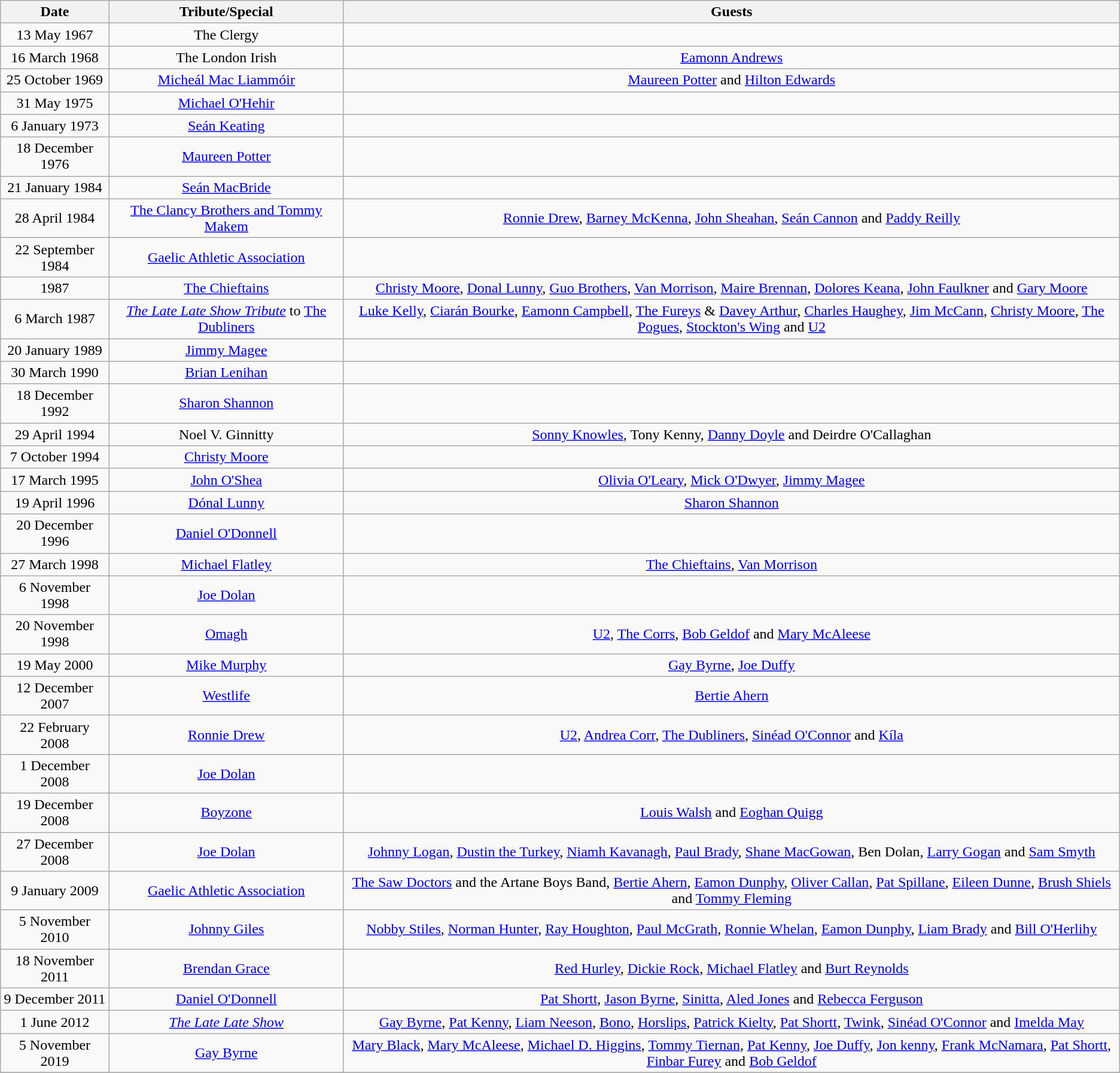<table class="wikitable" style="text-align:center;">
<tr>
<th>Date</th>
<th>Tribute/Special</th>
<th>Guests</th>
</tr>
<tr>
<td>13 May 1967</td>
<td>The Clergy</td>
<td></td>
</tr>
<tr>
<td>16 March 1968</td>
<td>The London Irish</td>
<td><a href='#'>Eamonn Andrews</a></td>
</tr>
<tr>
<td>25 October 1969</td>
<td><a href='#'>Micheál Mac Liammóir</a></td>
<td><a href='#'>Maureen Potter</a> and <a href='#'>Hilton Edwards</a></td>
</tr>
<tr>
<td>31 May 1975</td>
<td><a href='#'>Michael O'Hehir</a></td>
<td></td>
</tr>
<tr>
<td>6 January 1973</td>
<td><a href='#'>Seán Keating</a></td>
<td></td>
</tr>
<tr>
<td>18 December 1976</td>
<td><a href='#'>Maureen Potter</a></td>
<td></td>
</tr>
<tr>
<td>21 January 1984</td>
<td><a href='#'>Seán MacBride</a></td>
<td></td>
</tr>
<tr>
<td>28 April 1984</td>
<td><a href='#'>The Clancy Brothers and Tommy Makem</a></td>
<td><a href='#'>Ronnie Drew</a>, <a href='#'>Barney McKenna</a>, <a href='#'>John Sheahan</a>, <a href='#'>Seán Cannon</a> and <a href='#'>Paddy Reilly</a></td>
</tr>
<tr>
<td>22 September 1984</td>
<td><a href='#'>Gaelic Athletic Association</a></td>
<td></td>
</tr>
<tr>
<td>1987</td>
<td><a href='#'>The Chieftains</a></td>
<td><a href='#'>Christy Moore</a>, <a href='#'>Donal Lunny</a>, <a href='#'>Guo Brothers</a>, <a href='#'>Van Morrison</a>, <a href='#'>Maire Brennan</a>, <a href='#'>Dolores Keana</a>, <a href='#'>John Faulkner</a> and <a href='#'>Gary Moore</a></td>
</tr>
<tr>
<td>6 March 1987</td>
<td><em><a href='#'>The Late Late Show Tribute</a></em> to <a href='#'>The Dubliners</a></td>
<td><a href='#'>Luke Kelly</a>, <a href='#'>Ciarán Bourke</a>, <a href='#'>Eamonn Campbell</a>, <a href='#'>The Fureys</a> & <a href='#'>Davey Arthur</a>, <a href='#'>Charles Haughey</a>, <a href='#'>Jim McCann</a>, <a href='#'>Christy Moore</a>, <a href='#'>The Pogues</a>, <a href='#'>Stockton's Wing</a> and <a href='#'>U2</a></td>
</tr>
<tr>
<td>20 January 1989</td>
<td><a href='#'>Jimmy Magee</a></td>
<td></td>
</tr>
<tr>
<td>30 March 1990</td>
<td><a href='#'>Brian Lenihan</a></td>
<td></td>
</tr>
<tr>
<td>18 December 1992</td>
<td><a href='#'>Sharon Shannon</a></td>
<td></td>
</tr>
<tr>
<td>29 April 1994</td>
<td>Noel V. Ginnitty</td>
<td><a href='#'>Sonny Knowles</a>, Tony Kenny, <a href='#'>Danny Doyle</a> and Deirdre O'Callaghan</td>
</tr>
<tr>
<td>7 October 1994</td>
<td><a href='#'>Christy Moore</a></td>
<td></td>
</tr>
<tr>
<td>17 March 1995</td>
<td><a href='#'>John O'Shea</a></td>
<td><a href='#'>Olivia O'Leary</a>, <a href='#'>Mick O'Dwyer</a>, <a href='#'>Jimmy Magee</a></td>
</tr>
<tr>
<td>19 April 1996</td>
<td><a href='#'>Dónal Lunny</a></td>
<td><a href='#'>Sharon Shannon</a></td>
</tr>
<tr>
<td>20 December 1996</td>
<td><a href='#'>Daniel O'Donnell</a></td>
<td></td>
</tr>
<tr>
<td>27 March 1998</td>
<td><a href='#'>Michael Flatley</a></td>
<td><a href='#'>The Chieftains</a>, <a href='#'>Van Morrison</a></td>
</tr>
<tr>
<td>6 November 1998</td>
<td><a href='#'>Joe Dolan</a></td>
<td></td>
</tr>
<tr>
<td>20 November 1998</td>
<td><a href='#'>Omagh</a></td>
<td><a href='#'>U2</a>, <a href='#'>The Corrs</a>, <a href='#'>Bob Geldof</a> and <a href='#'>Mary McAleese</a></td>
</tr>
<tr>
<td>19 May 2000</td>
<td><a href='#'>Mike Murphy</a></td>
<td><a href='#'>Gay Byrne</a>, <a href='#'>Joe Duffy</a></td>
</tr>
<tr>
<td>12 December 2007</td>
<td><a href='#'>Westlife</a></td>
<td><a href='#'>Bertie Ahern</a></td>
</tr>
<tr>
<td>22 February 2008</td>
<td><a href='#'>Ronnie Drew</a></td>
<td><a href='#'>U2</a>, <a href='#'>Andrea Corr</a>, <a href='#'>The Dubliners</a>, <a href='#'>Sinéad O'Connor</a> and <a href='#'>Kíla</a></td>
</tr>
<tr>
<td>1 December 2008</td>
<td><a href='#'>Joe Dolan</a></td>
<td></td>
</tr>
<tr>
<td>19 December 2008</td>
<td><a href='#'>Boyzone</a></td>
<td><a href='#'>Louis Walsh</a> and <a href='#'>Eoghan Quigg</a></td>
</tr>
<tr>
<td>27 December 2008</td>
<td><a href='#'>Joe Dolan</a></td>
<td><a href='#'>Johnny Logan</a>, <a href='#'>Dustin the Turkey</a>, <a href='#'>Niamh Kavanagh</a>, <a href='#'>Paul Brady</a>, <a href='#'>Shane MacGowan</a>, Ben Dolan, <a href='#'>Larry Gogan</a> and <a href='#'>Sam Smyth</a></td>
</tr>
<tr>
<td>9 January 2009</td>
<td><a href='#'>Gaelic Athletic Association</a></td>
<td><a href='#'>The Saw Doctors</a> and the Artane Boys Band, <a href='#'>Bertie Ahern</a>, <a href='#'>Eamon Dunphy</a>, <a href='#'>Oliver Callan</a>, <a href='#'>Pat Spillane</a>, <a href='#'>Eileen Dunne</a>, <a href='#'>Brush Shiels</a> and <a href='#'>Tommy Fleming</a></td>
</tr>
<tr>
<td>5 November 2010</td>
<td><a href='#'>Johnny Giles</a></td>
<td><a href='#'>Nobby Stiles</a>, <a href='#'>Norman Hunter</a>, <a href='#'>Ray Houghton</a>, <a href='#'>Paul McGrath</a>, <a href='#'>Ronnie Whelan</a>, <a href='#'>Eamon Dunphy</a>, <a href='#'>Liam Brady</a> and <a href='#'>Bill O'Herlihy</a></td>
</tr>
<tr>
<td>18 November 2011</td>
<td><a href='#'>Brendan Grace</a></td>
<td><a href='#'>Red Hurley</a>, <a href='#'>Dickie Rock</a>, <a href='#'>Michael Flatley</a> and <a href='#'>Burt Reynolds</a></td>
</tr>
<tr>
<td>9 December 2011</td>
<td><a href='#'>Daniel O'Donnell</a></td>
<td><a href='#'>Pat Shortt</a>, <a href='#'>Jason Byrne</a>, <a href='#'>Sinitta</a>, <a href='#'>Aled Jones</a> and <a href='#'>Rebecca Ferguson</a></td>
</tr>
<tr>
<td>1 June 2012</td>
<td><em><a href='#'>The Late Late Show</a></em></td>
<td><a href='#'>Gay Byrne</a>, <a href='#'>Pat Kenny</a>, <a href='#'>Liam Neeson</a>, <a href='#'>Bono</a>, <a href='#'>Horslips</a>, <a href='#'>Patrick Kielty</a>, <a href='#'>Pat Shortt</a>, <a href='#'>Twink</a>, <a href='#'>Sinéad O'Connor</a> and <a href='#'>Imelda May</a></td>
</tr>
<tr>
<td>5 November 2019</td>
<td><a href='#'>Gay Byrne</a></td>
<td><a href='#'>Mary Black</a>, <a href='#'>Mary McAleese</a>, <a href='#'>Michael D. Higgins</a>, <a href='#'>Tommy Tiernan</a>, <a href='#'>Pat Kenny</a>, <a href='#'>Joe Duffy</a>, <a href='#'>Jon kenny</a>, <a href='#'>Frank McNamara</a>, <a href='#'>Pat Shortt</a>, <a href='#'>Finbar Furey</a> and <a href='#'>Bob Geldof</a></td>
</tr>
<tr>
</tr>
</table>
